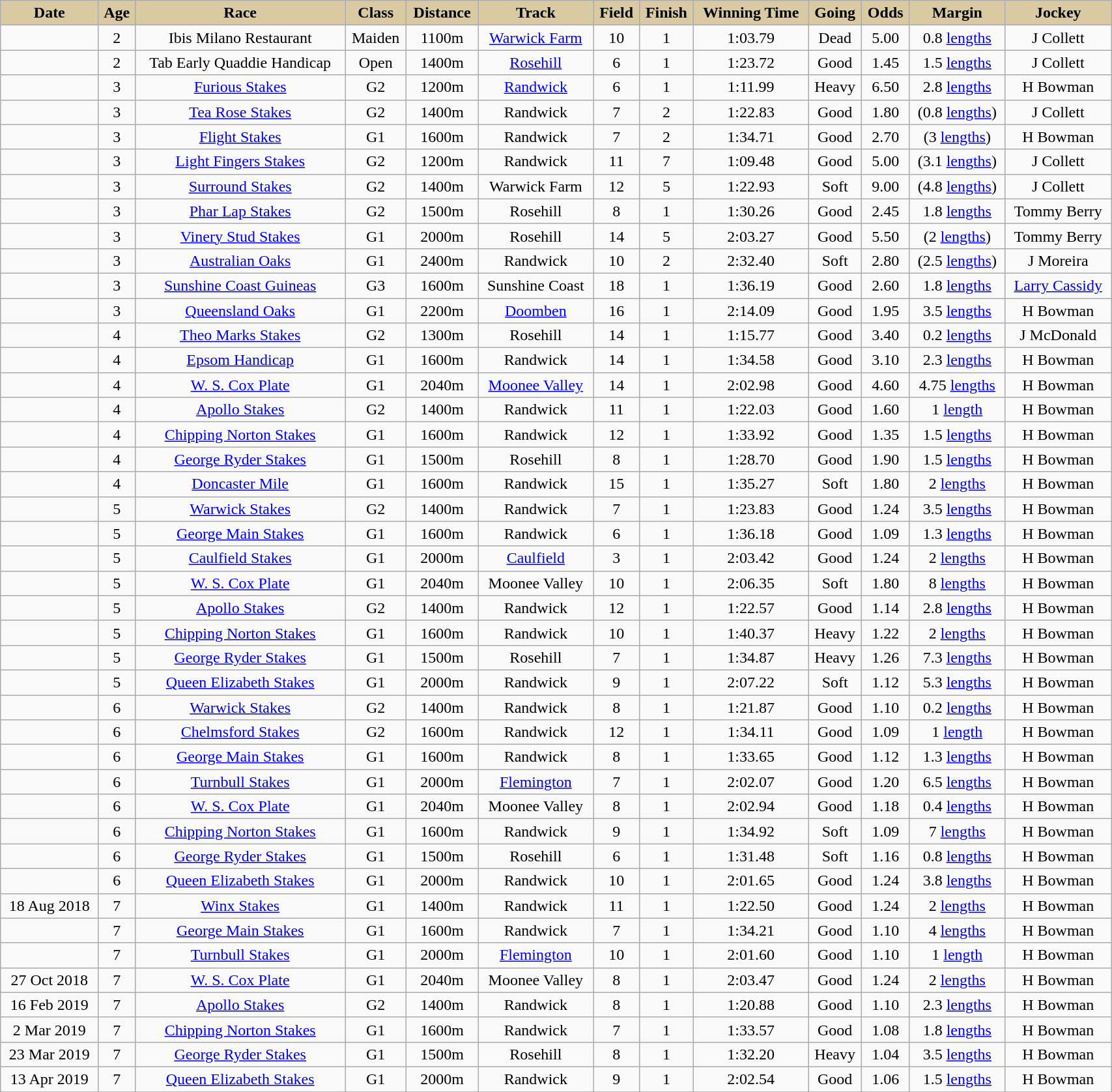<table class = "wikitable sortable" style="text-align:center; width:90%">
<tr>
<th scope="col" style="background:#dacaa4;">Date</th>
<th scope="col" style="background:#dacaa4">Age</th>
<th scope="col" style="background:#dacaa4;">Race</th>
<th scope="col" style="background:#dacaa4;">Class</th>
<th scope="col" style="background:#dacaa4;">Distance</th>
<th scope="col" style="background:#dacaa4;">Track</th>
<th scope="col" style="background:#dacaa4;">Field</th>
<th scope="col" style="background:#dacaa4;">Finish</th>
<th scope="col" style="background:#dacaa4;">Winning Time</th>
<th scope="col" style="background:#dacaa4;">Going</th>
<th scope="col" style="background:#dacaa4;">Odds</th>
<th scope="col" style="background:#dacaa4;">Margin</th>
<th scope="col" style="background:#dacaa4;">Jockey</th>
</tr>
<tr>
<td scope="row" style="font-weight:normal;"></td>
<td>2</td>
<td>Ibis Milano Restaurant</td>
<td>Maiden</td>
<td>1100m</td>
<td><a href='#'>Warwick Farm</a></td>
<td>10</td>
<td>1</td>
<td>1:03.79</td>
<td>Dead</td>
<td>5.00</td>
<td>0.8 <a href='#'>lengths</a></td>
<td>J Collett</td>
</tr>
<tr>
<td scope="row" style="font-weight:normal;"></td>
<td>2</td>
<td>Tab Early Quaddie Handicap</td>
<td>Open</td>
<td>1400m</td>
<td><a href='#'>Rosehill</a></td>
<td>6</td>
<td>1</td>
<td>1:23.72</td>
<td>Good</td>
<td>1.45</td>
<td>1.5 <a href='#'>lengths</a></td>
<td>J Collett</td>
</tr>
<tr>
<td scope="row" style="font-weight:normal;"></td>
<td>3</td>
<td><a href='#'>Furious Stakes</a></td>
<td>G2</td>
<td>1200m</td>
<td><a href='#'>Randwick</a></td>
<td>6</td>
<td>1</td>
<td>1:11.99</td>
<td>Heavy</td>
<td>6.50</td>
<td>2.8 <a href='#'>lengths</a></td>
<td>H Bowman</td>
</tr>
<tr>
<td scope="row" style="font-weight:normal;"></td>
<td>3</td>
<td><a href='#'>Tea Rose Stakes</a></td>
<td>G2</td>
<td>1400m</td>
<td>Randwick</td>
<td>7</td>
<td>2</td>
<td>1:22.83</td>
<td>Good</td>
<td>1.80</td>
<td>(0.8 <a href='#'>lengths</a>)</td>
<td>J Collett</td>
</tr>
<tr>
<td scope="row" style="font-weight:normal;"></td>
<td>3</td>
<td><a href='#'>Flight Stakes</a></td>
<td>G1</td>
<td>1600m</td>
<td>Randwick</td>
<td>7</td>
<td>2</td>
<td>1:34.71</td>
<td>Good</td>
<td>2.70</td>
<td>(3 <a href='#'>lengths</a>)</td>
<td>H Bowman</td>
</tr>
<tr>
<td scope="row" style="font-weight:normal;"></td>
<td>3</td>
<td><a href='#'>Light Fingers Stakes</a></td>
<td>G2</td>
<td>1200m</td>
<td>Randwick</td>
<td>11</td>
<td>7</td>
<td>1:09.48</td>
<td>Good</td>
<td>5.00</td>
<td>(3.1 <a href='#'>lengths</a>)</td>
<td>J Collett</td>
</tr>
<tr>
<td scope="row" style="font-weight:normal;"></td>
<td>3</td>
<td><a href='#'>Surround Stakes</a></td>
<td>G2</td>
<td>1400m</td>
<td>Warwick Farm</td>
<td>12</td>
<td>5</td>
<td>1:22.93</td>
<td>Soft</td>
<td>9.00</td>
<td>(4.8 <a href='#'>lengths</a>)</td>
<td>J Collett</td>
</tr>
<tr>
<td scope="row" style="font-weight:normal;"></td>
<td>3</td>
<td><a href='#'>Phar Lap Stakes</a></td>
<td>G2</td>
<td>1500m</td>
<td>Rosehill</td>
<td>8</td>
<td>1</td>
<td>1:30.26</td>
<td>Good</td>
<td>2.45</td>
<td>1.8 <a href='#'>lengths</a></td>
<td>Tommy Berry</td>
</tr>
<tr>
<td scope="row" style="font-weight:normal;"></td>
<td>3</td>
<td><a href='#'>Vinery Stud Stakes</a></td>
<td>G1</td>
<td>2000m</td>
<td>Rosehill</td>
<td>14</td>
<td>5</td>
<td>2:03.27</td>
<td>Good</td>
<td>5.50</td>
<td>(2 <a href='#'>lengths</a>)</td>
<td>Tommy Berry</td>
</tr>
<tr>
<td scope="row" style="font-weight:normal;"></td>
<td>3</td>
<td><a href='#'>Australian Oaks</a></td>
<td>G1</td>
<td>2400m</td>
<td>Randwick</td>
<td>10</td>
<td>2</td>
<td>2:32.40</td>
<td>Soft</td>
<td>2.80</td>
<td>(2.5 <a href='#'>lengths</a>)</td>
<td>J Moreira</td>
</tr>
<tr>
<td scope="row" style="font-weight:normal;"></td>
<td>3</td>
<td><a href='#'>Sunshine Coast Guineas</a></td>
<td>G3</td>
<td>1600m</td>
<td>Sunshine Coast</td>
<td>18</td>
<td>1</td>
<td>1:36.19</td>
<td>Good</td>
<td>2.60</td>
<td>1.8 <a href='#'>lengths</a></td>
<td><a href='#'>Larry Cassidy</a></td>
</tr>
<tr>
<td scope="row" style="font-weight:normal;"></td>
<td>3</td>
<td><a href='#'>Queensland Oaks</a></td>
<td>G1</td>
<td>2200m</td>
<td><a href='#'>Doomben</a></td>
<td>16</td>
<td>1</td>
<td>2:14.09</td>
<td>Good</td>
<td>1.95</td>
<td>3.5 <a href='#'>lengths</a></td>
<td>H Bowman</td>
</tr>
<tr>
<td scope="row" style="font-weight:normal;"></td>
<td>4</td>
<td><a href='#'>Theo Marks Stakes</a></td>
<td>G2</td>
<td>1300m</td>
<td>Rosehill</td>
<td>14</td>
<td>1</td>
<td>1:15.77</td>
<td>Good</td>
<td>3.40</td>
<td>0.2 <a href='#'>lengths</a></td>
<td>J McDonald</td>
</tr>
<tr>
<td scope="row" style="font-weight:normal;"></td>
<td>4</td>
<td><a href='#'>Epsom Handicap</a></td>
<td>G1</td>
<td>1600m</td>
<td>Randwick</td>
<td>14</td>
<td>1</td>
<td>1:34.58</td>
<td>Good</td>
<td>3.10</td>
<td>2.3 <a href='#'>lengths</a></td>
<td>H Bowman</td>
</tr>
<tr>
<td scope="row" style="font-weight:normal;"></td>
<td>4</td>
<td><a href='#'>W. S. Cox Plate</a></td>
<td>G1</td>
<td>2040m</td>
<td><a href='#'>Moonee Valley</a></td>
<td>14</td>
<td>1</td>
<td>2:02.98</td>
<td>Good</td>
<td>4.60</td>
<td>4.75 <a href='#'>lengths</a></td>
<td>H Bowman</td>
</tr>
<tr>
<td scope="row" style="font-weight:normal;"></td>
<td>4</td>
<td><a href='#'>Apollo Stakes</a></td>
<td>G2</td>
<td>1400m</td>
<td>Randwick</td>
<td>11</td>
<td>1</td>
<td>1:22.03</td>
<td>Good</td>
<td>1.60</td>
<td>1 <a href='#'>length</a></td>
<td>H Bowman</td>
</tr>
<tr>
<td scope="row" style="font-weight:normal;"></td>
<td>4</td>
<td><a href='#'>Chipping Norton Stakes</a></td>
<td>G1</td>
<td>1600m</td>
<td>Randwick</td>
<td>12</td>
<td>1</td>
<td>1:33.92</td>
<td>Good</td>
<td>1.35</td>
<td>1.5 <a href='#'>lengths</a></td>
<td>H Bowman</td>
</tr>
<tr>
<td scope="row" style="font-weight:normal;"></td>
<td>4</td>
<td><a href='#'>George Ryder Stakes</a></td>
<td>G1</td>
<td>1500m</td>
<td>Rosehill</td>
<td>8</td>
<td>1</td>
<td>1:28.70</td>
<td>Good</td>
<td>1.90</td>
<td>1.5 <a href='#'>lengths</a></td>
<td>H Bowman</td>
</tr>
<tr>
<td scope="row" style="font-weight:normal;"></td>
<td>4</td>
<td><a href='#'>Doncaster Mile</a></td>
<td>G1</td>
<td>1600m</td>
<td>Randwick</td>
<td>15</td>
<td>1</td>
<td>1:35.27</td>
<td>Soft</td>
<td>1.80</td>
<td>2 <a href='#'>lengths</a></td>
<td>H Bowman</td>
</tr>
<tr>
<td scope="row" style="font-weight:normal;"></td>
<td>5</td>
<td><a href='#'>Warwick Stakes</a></td>
<td>G2</td>
<td>1400m</td>
<td>Randwick</td>
<td>7</td>
<td>1</td>
<td>1:23.83</td>
<td>Good</td>
<td>1.24</td>
<td>3.5 <a href='#'>lengths</a></td>
<td>H Bowman</td>
</tr>
<tr>
<td scope="row" style="font-weight:normal;"></td>
<td>5</td>
<td><a href='#'>George Main Stakes</a></td>
<td>G1</td>
<td>1600m</td>
<td>Randwick</td>
<td>6</td>
<td>1</td>
<td>1:36.18</td>
<td>Good</td>
<td>1.09</td>
<td>1.3 <a href='#'>lengths</a></td>
<td>H Bowman</td>
</tr>
<tr>
<td scope="row" style="font-weight:normal;"></td>
<td>5</td>
<td><a href='#'>Caulfield Stakes</a></td>
<td>G1</td>
<td>2000m</td>
<td><a href='#'>Caulfield</a></td>
<td>3</td>
<td>1</td>
<td>2:03.42</td>
<td>Good</td>
<td>1.24</td>
<td>2 <a href='#'>lengths</a></td>
<td>H Bowman</td>
</tr>
<tr>
<td scope="row" style="font-weight:normal;"></td>
<td>5</td>
<td><a href='#'>W. S. Cox Plate</a></td>
<td>G1</td>
<td>2040m</td>
<td>Moonee Valley</td>
<td>10</td>
<td>1</td>
<td>2:06.35</td>
<td>Soft</td>
<td>1.80</td>
<td>8 <a href='#'>lengths</a></td>
<td>H Bowman</td>
</tr>
<tr>
<td scope="row" style="font-weight:normal;"></td>
<td>5</td>
<td><a href='#'>Apollo Stakes</a></td>
<td>G2</td>
<td>1400m</td>
<td>Randwick</td>
<td>12</td>
<td>1</td>
<td>1:22.57</td>
<td>Good</td>
<td>1.14</td>
<td>2.8 <a href='#'>lengths</a></td>
<td>H Bowman</td>
</tr>
<tr>
<td scope="row" style="font-weight:normal;"></td>
<td>5</td>
<td><a href='#'>Chipping Norton Stakes</a></td>
<td>G1</td>
<td>1600m</td>
<td>Randwick</td>
<td>10</td>
<td>1</td>
<td>1:40.37</td>
<td>Heavy</td>
<td>1.22</td>
<td>2 <a href='#'>lengths</a></td>
<td>H Bowman</td>
</tr>
<tr>
<td scope="row" style="font-weight:normal;"></td>
<td>5</td>
<td><a href='#'>George Ryder Stakes</a></td>
<td>G1</td>
<td>1500m</td>
<td>Rosehill</td>
<td>7</td>
<td>1</td>
<td>1:34.87</td>
<td>Heavy</td>
<td>1.26</td>
<td>7.3 <a href='#'>lengths</a></td>
<td>H Bowman</td>
</tr>
<tr>
<td scope="row" style="font-weight:normal;"></td>
<td>5</td>
<td><a href='#'>Queen Elizabeth Stakes</a></td>
<td>G1</td>
<td>2000m</td>
<td>Randwick</td>
<td>9</td>
<td>1</td>
<td>2:07.22</td>
<td>Soft</td>
<td>1.12</td>
<td>5.3 <a href='#'>lengths</a></td>
<td>H Bowman</td>
</tr>
<tr>
<td scope="row" style="font-weight:normal;"></td>
<td>6</td>
<td><a href='#'>Warwick Stakes</a></td>
<td>G2</td>
<td>1400m</td>
<td>Randwick</td>
<td>8</td>
<td>1</td>
<td>1:21.87</td>
<td>Good</td>
<td>1.10</td>
<td>0.2 <a href='#'>lengths</a></td>
<td>H Bowman</td>
</tr>
<tr>
<td></td>
<td>6</td>
<td><a href='#'>Chelmsford Stakes</a></td>
<td>G2</td>
<td>1600m</td>
<td>Randwick</td>
<td>12</td>
<td>1</td>
<td>1:34.11</td>
<td>Good</td>
<td>1.09</td>
<td>1 <a href='#'>length</a></td>
<td>H Bowman</td>
</tr>
<tr>
<td scope="row" style="font-weight:normal;"></td>
<td>6</td>
<td><a href='#'>George Main Stakes</a></td>
<td>G1</td>
<td>1600m</td>
<td>Randwick</td>
<td>8</td>
<td>1</td>
<td>1:33.65</td>
<td>Good</td>
<td>1.12</td>
<td>1.3 <a href='#'>lengths</a></td>
<td>H Bowman</td>
</tr>
<tr>
<td scope="row" style="font-weight:normal;"></td>
<td>6</td>
<td><a href='#'>Turnbull Stakes</a></td>
<td>G1</td>
<td>2000m</td>
<td><a href='#'>Flemington</a></td>
<td>7</td>
<td>1</td>
<td>2:02.07</td>
<td>Good</td>
<td>1.20</td>
<td>6.5 <a href='#'>lengths</a></td>
<td>H Bowman</td>
</tr>
<tr>
<td scope="row" style="font-weight:normal;"></td>
<td>6</td>
<td><a href='#'>W. S. Cox Plate</a></td>
<td>G1</td>
<td>2040m</td>
<td>Moonee Valley</td>
<td>8</td>
<td>1</td>
<td>2:02.94</td>
<td>Good</td>
<td>1.18</td>
<td>0.4 <a href='#'>lengths</a></td>
<td>H Bowman</td>
</tr>
<tr>
<td></td>
<td>6</td>
<td><a href='#'>Chipping Norton Stakes</a></td>
<td>G1</td>
<td>1600m</td>
<td>Randwick</td>
<td>9</td>
<td>1</td>
<td>1:34.92</td>
<td>Soft</td>
<td>1.09</td>
<td>7 <a href='#'>lengths</a></td>
<td>H Bowman</td>
</tr>
<tr>
<td scope="row" style="font-weight:normal;"></td>
<td>6</td>
<td><a href='#'>George Ryder Stakes</a></td>
<td>G1</td>
<td>1500m</td>
<td>Rosehill</td>
<td>6</td>
<td>1</td>
<td>1:31.48</td>
<td>Soft</td>
<td>1.16</td>
<td>0.8 <a href='#'>lengths</a></td>
<td>H Bowman</td>
</tr>
<tr>
<td scope="row" style="font-weight:normal;"></td>
<td>6</td>
<td><a href='#'>Queen Elizabeth Stakes</a></td>
<td>G1</td>
<td>2000m</td>
<td>Randwick</td>
<td>10</td>
<td>1</td>
<td>2:01.65</td>
<td>Good</td>
<td>1.24</td>
<td>3.8 <a href='#'>lengths</a></td>
<td>H Bowman</td>
</tr>
<tr>
<td>18 Aug 2018</td>
<td>7</td>
<td><a href='#'>Winx Stakes</a></td>
<td>G1</td>
<td>1400m</td>
<td>Randwick</td>
<td>11</td>
<td>1</td>
<td>1:22.50</td>
<td>Good</td>
<td>1.24</td>
<td>2 <a href='#'>lengths</a></td>
<td>H Bowman</td>
</tr>
<tr>
<td scope="row" style="font-weight:normal;"></td>
<td>7</td>
<td><a href='#'>George Main Stakes</a></td>
<td>G1</td>
<td>1600m</td>
<td>Randwick</td>
<td>7</td>
<td>1</td>
<td>1:34.21</td>
<td>Good</td>
<td>1.10</td>
<td>4 <a href='#'>lengths</a></td>
<td>H Bowman</td>
</tr>
<tr>
<td scope="row" style="font-weight:normal;"></td>
<td>7</td>
<td><a href='#'>Turnbull Stakes</a></td>
<td>G1</td>
<td>2000m</td>
<td><a href='#'>Flemington</a></td>
<td>10</td>
<td>1</td>
<td>2:01.60</td>
<td>Good</td>
<td>1.10</td>
<td>1 <a href='#'>length</a></td>
<td>H Bowman</td>
</tr>
<tr>
<td>27 Oct 2018</td>
<td>7</td>
<td><a href='#'>W. S. Cox Plate</a></td>
<td>G1</td>
<td>2040m</td>
<td>Moonee Valley</td>
<td>8</td>
<td>1</td>
<td>2:03.47</td>
<td>Good</td>
<td>1.24</td>
<td>2 <a href='#'>lengths</a></td>
<td>H Bowman</td>
</tr>
<tr>
<td>16 Feb 2019</td>
<td>7</td>
<td><a href='#'>Apollo Stakes</a></td>
<td>G2</td>
<td>1400m</td>
<td>Randwick</td>
<td>8</td>
<td>1</td>
<td>1:20.88</td>
<td>Good</td>
<td>1.10</td>
<td>2.3 <a href='#'>lengths</a></td>
<td>H Bowman</td>
</tr>
<tr>
<td>2 Mar 2019</td>
<td>7</td>
<td><a href='#'>Chipping Norton Stakes</a></td>
<td>G1</td>
<td>1600m</td>
<td>Randwick</td>
<td>7</td>
<td>1</td>
<td>1:33.57</td>
<td>Good</td>
<td>1.08</td>
<td>1.8 <a href='#'>lengths</a></td>
<td>H Bowman</td>
</tr>
<tr>
<td>23 Mar 2019</td>
<td>7</td>
<td><a href='#'>George Ryder Stakes</a></td>
<td>G1</td>
<td>1500m</td>
<td>Rosehill</td>
<td>8</td>
<td>1</td>
<td>1:32.20</td>
<td>Heavy</td>
<td>1.04</td>
<td>3.5 <a href='#'>lengths</a></td>
<td>H Bowman</td>
</tr>
<tr>
<td>13 Apr 2019</td>
<td>7</td>
<td><a href='#'>Queen Elizabeth Stakes</a></td>
<td>G1</td>
<td>2000m</td>
<td>Randwick</td>
<td>9</td>
<td>1</td>
<td>2:02.54</td>
<td>Good</td>
<td>1.06</td>
<td>1.5  <a href='#'>lengths</a></td>
<td>H Bowman</td>
</tr>
<tr>
</tr>
</table>
